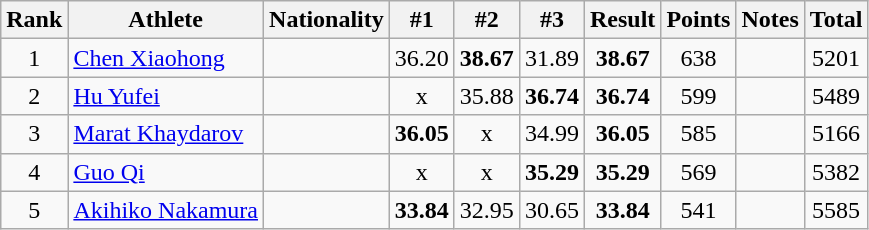<table class="wikitable sortable" style="text-align:center">
<tr>
<th>Rank</th>
<th>Athlete</th>
<th>Nationality</th>
<th>#1</th>
<th>#2</th>
<th>#3</th>
<th>Result</th>
<th>Points</th>
<th>Notes</th>
<th>Total</th>
</tr>
<tr>
<td>1</td>
<td align=left><a href='#'>Chen Xiaohong</a></td>
<td align=left></td>
<td>36.20</td>
<td><strong>38.67</strong></td>
<td>31.89</td>
<td><strong>38.67</strong></td>
<td>638</td>
<td></td>
<td>5201</td>
</tr>
<tr>
<td>2</td>
<td align=left><a href='#'>Hu Yufei</a></td>
<td align=left></td>
<td>x</td>
<td>35.88</td>
<td><strong>36.74</strong></td>
<td><strong>36.74</strong></td>
<td>599</td>
<td></td>
<td>5489</td>
</tr>
<tr>
<td>3</td>
<td align=left><a href='#'>Marat Khaydarov</a></td>
<td align=left></td>
<td><strong>36.05</strong></td>
<td>x</td>
<td>34.99</td>
<td><strong>36.05</strong></td>
<td>585</td>
<td></td>
<td>5166</td>
</tr>
<tr>
<td>4</td>
<td align=left><a href='#'>Guo Qi</a></td>
<td align=left></td>
<td>x</td>
<td>x</td>
<td><strong>35.29</strong></td>
<td><strong>35.29</strong></td>
<td>569</td>
<td></td>
<td>5382</td>
</tr>
<tr>
<td>5</td>
<td align=left><a href='#'>Akihiko Nakamura</a></td>
<td align=left></td>
<td><strong>33.84</strong></td>
<td>32.95</td>
<td>30.65</td>
<td><strong>33.84</strong></td>
<td>541</td>
<td></td>
<td>5585</td>
</tr>
</table>
